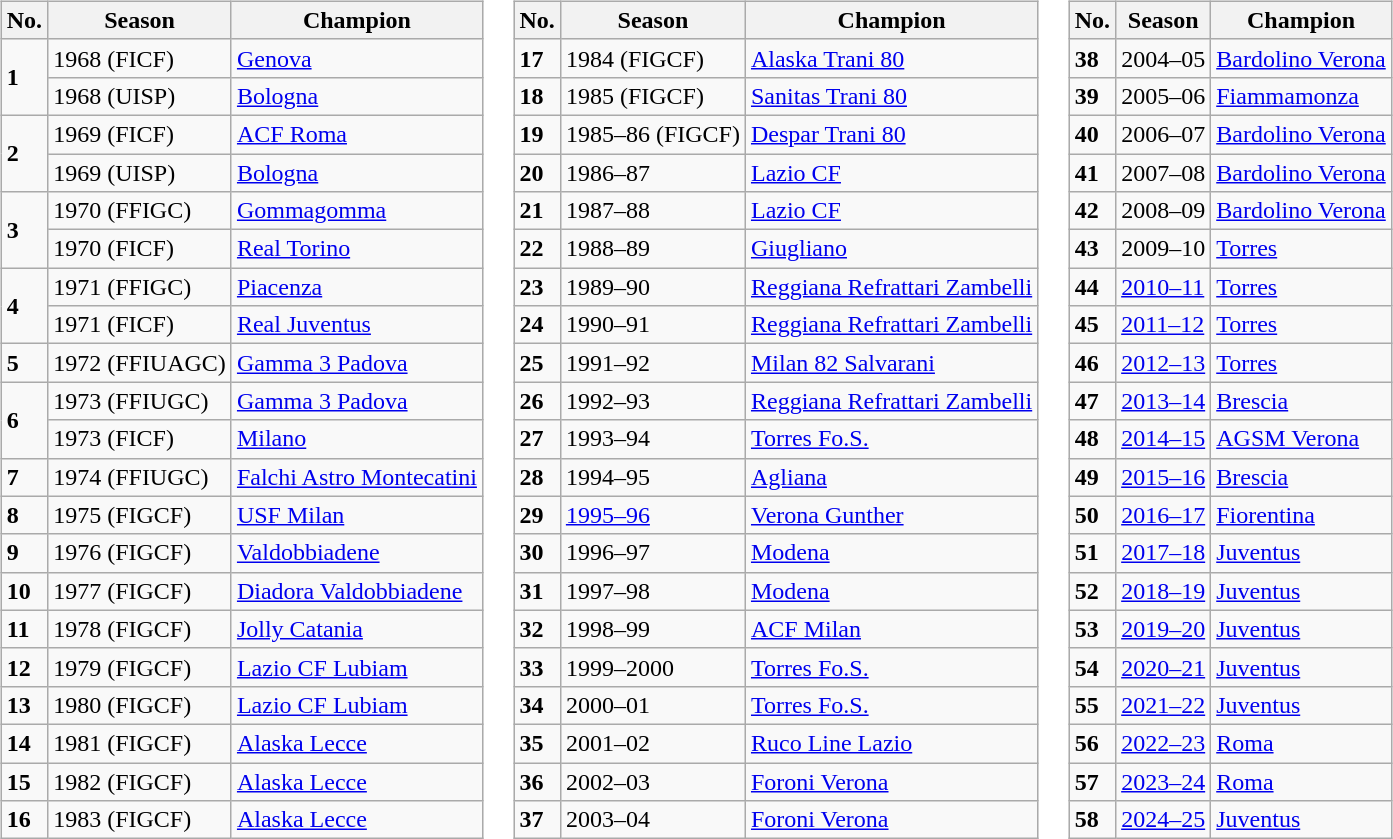<table>
<tr>
<td valign="top"><br><table class="wikitable">
<tr>
<th>No.</th>
<th>Season</th>
<th>Champion</th>
</tr>
<tr>
<td rowspan="2"><strong>1</strong></td>
<td>1968 (FICF)</td>
<td><a href='#'>Genova</a></td>
</tr>
<tr>
<td>1968 (UISP)</td>
<td><a href='#'>Bologna</a></td>
</tr>
<tr>
<td rowspan="2"><strong>2</strong></td>
<td>1969 (FICF)</td>
<td><a href='#'>ACF Roma</a></td>
</tr>
<tr>
<td>1969 (UISP)</td>
<td><a href='#'>Bologna</a></td>
</tr>
<tr>
<td rowspan="2"><strong>3</strong></td>
<td>1970 (FFIGC)</td>
<td><a href='#'>Gommagomma</a></td>
</tr>
<tr>
<td>1970 (FICF)</td>
<td><a href='#'>Real Torino</a></td>
</tr>
<tr>
<td rowspan="2"><strong>4</strong></td>
<td>1971 (FFIGC)</td>
<td><a href='#'>Piacenza</a></td>
</tr>
<tr>
<td>1971 (FICF)</td>
<td><a href='#'>Real Juventus</a></td>
</tr>
<tr>
<td><strong>5</strong></td>
<td>1972 (FFIUAGC)</td>
<td><a href='#'>Gamma 3 Padova</a></td>
</tr>
<tr>
<td rowspan="2"><strong>6</strong></td>
<td>1973 (FFIUGC)</td>
<td><a href='#'>Gamma 3 Padova</a></td>
</tr>
<tr>
<td>1973 (FICF)</td>
<td><a href='#'>Milano</a></td>
</tr>
<tr>
<td><strong>7</strong></td>
<td>1974 (FFIUGC)</td>
<td><a href='#'>Falchi Astro Montecatini</a></td>
</tr>
<tr>
<td><strong>8</strong></td>
<td>1975 (FIGCF)</td>
<td><a href='#'>USF Milan</a></td>
</tr>
<tr>
<td><strong>9</strong></td>
<td>1976 (FIGCF)</td>
<td><a href='#'>Valdobbiadene</a></td>
</tr>
<tr>
<td><strong>10</strong></td>
<td>1977 (FIGCF)</td>
<td><a href='#'>Diadora Valdobbiadene</a></td>
</tr>
<tr>
<td><strong>11</strong></td>
<td>1978 (FIGCF)</td>
<td><a href='#'>Jolly Catania</a></td>
</tr>
<tr>
<td><strong>12</strong></td>
<td>1979 (FIGCF)</td>
<td><a href='#'>Lazio CF Lubiam</a></td>
</tr>
<tr>
<td><strong>13</strong></td>
<td>1980 (FIGCF)</td>
<td><a href='#'>Lazio CF Lubiam</a></td>
</tr>
<tr>
<td><strong>14</strong></td>
<td>1981 (FIGCF)</td>
<td><a href='#'>Alaska Lecce</a></td>
</tr>
<tr>
<td><strong>15</strong></td>
<td>1982 (FIGCF)</td>
<td><a href='#'>Alaska Lecce</a></td>
</tr>
<tr>
<td><strong>16</strong></td>
<td>1983 (FIGCF)</td>
<td><a href='#'>Alaska Lecce</a></td>
</tr>
</table>
</td>
<td valign="top"><br><table class="wikitable">
<tr>
<th>No.</th>
<th>Season</th>
<th>Champion</th>
</tr>
<tr>
<td><strong>17</strong></td>
<td>1984 (FIGCF)</td>
<td><a href='#'>Alaska Trani 80</a></td>
</tr>
<tr>
<td><strong>18</strong></td>
<td>1985 (FIGCF)</td>
<td><a href='#'>Sanitas Trani 80</a></td>
</tr>
<tr>
<td><strong>19</strong></td>
<td>1985–86 (FIGCF)</td>
<td><a href='#'>Despar Trani 80</a></td>
</tr>
<tr>
<td><strong>20</strong></td>
<td>1986–87</td>
<td><a href='#'>Lazio CF</a></td>
</tr>
<tr>
<td><strong>21</strong></td>
<td>1987–88</td>
<td><a href='#'>Lazio CF</a></td>
</tr>
<tr>
<td><strong>22</strong></td>
<td>1988–89</td>
<td><a href='#'>Giugliano</a></td>
</tr>
<tr>
<td><strong>23</strong></td>
<td>1989–90</td>
<td><a href='#'>Reggiana Refrattari Zambelli</a></td>
</tr>
<tr>
<td><strong>24</strong></td>
<td>1990–91</td>
<td><a href='#'>Reggiana Refrattari Zambelli</a></td>
</tr>
<tr>
<td><strong>25</strong></td>
<td>1991–92</td>
<td><a href='#'>Milan 82 Salvarani</a></td>
</tr>
<tr>
<td><strong>26</strong></td>
<td>1992–93</td>
<td><a href='#'>Reggiana Refrattari Zambelli</a></td>
</tr>
<tr>
<td><strong>27</strong></td>
<td>1993–94</td>
<td><a href='#'>Torres Fo.S.</a></td>
</tr>
<tr>
<td><strong>28</strong></td>
<td>1994–95</td>
<td><a href='#'>Agliana</a></td>
</tr>
<tr>
<td><strong>29</strong></td>
<td><a href='#'>1995–96</a></td>
<td><a href='#'>Verona Gunther</a></td>
</tr>
<tr>
<td><strong>30</strong></td>
<td>1996–97</td>
<td><a href='#'>Modena</a></td>
</tr>
<tr>
<td><strong>31</strong></td>
<td>1997–98</td>
<td><a href='#'>Modena</a></td>
</tr>
<tr>
<td><strong>32</strong></td>
<td>1998–99</td>
<td><a href='#'>ACF Milan</a></td>
</tr>
<tr>
<td><strong>33</strong></td>
<td>1999–2000</td>
<td><a href='#'>Torres Fo.S.</a></td>
</tr>
<tr>
<td><strong>34</strong></td>
<td>2000–01</td>
<td><a href='#'>Torres Fo.S.</a></td>
</tr>
<tr>
<td><strong>35</strong></td>
<td>2001–02</td>
<td><a href='#'>Ruco Line Lazio</a></td>
</tr>
<tr>
<td><strong>36</strong></td>
<td>2002–03</td>
<td><a href='#'>Foroni Verona</a></td>
</tr>
<tr>
<td><strong>37</strong></td>
<td>2003–04</td>
<td><a href='#'>Foroni Verona</a></td>
</tr>
</table>
</td>
<td valign="top"><br><table class="wikitable">
<tr>
<th>No.</th>
<th>Season</th>
<th>Champion</th>
</tr>
<tr>
<td><strong>38</strong></td>
<td>2004–05</td>
<td><a href='#'>Bardolino Verona</a></td>
</tr>
<tr>
<td><strong>39</strong></td>
<td>2005–06</td>
<td><a href='#'>Fiammamonza</a></td>
</tr>
<tr>
<td><strong>40</strong></td>
<td>2006–07</td>
<td><a href='#'>Bardolino Verona</a></td>
</tr>
<tr>
<td><strong>41</strong></td>
<td>2007–08</td>
<td><a href='#'>Bardolino Verona</a></td>
</tr>
<tr>
<td><strong>42</strong></td>
<td>2008–09</td>
<td><a href='#'>Bardolino Verona</a></td>
</tr>
<tr>
<td><strong>43</strong></td>
<td>2009–10</td>
<td><a href='#'>Torres</a></td>
</tr>
<tr>
<td><strong>44</strong></td>
<td><a href='#'>2010–11</a></td>
<td><a href='#'>Torres</a></td>
</tr>
<tr>
<td><strong>45</strong></td>
<td><a href='#'>2011–12</a></td>
<td><a href='#'>Torres</a></td>
</tr>
<tr>
<td><strong>46</strong></td>
<td><a href='#'>2012–13</a></td>
<td><a href='#'>Torres</a></td>
</tr>
<tr>
<td><strong>47</strong></td>
<td><a href='#'>2013–14</a></td>
<td><a href='#'>Brescia</a></td>
</tr>
<tr>
<td><strong>48</strong></td>
<td><a href='#'>2014–15</a></td>
<td><a href='#'>AGSM Verona</a></td>
</tr>
<tr>
<td><strong>49</strong></td>
<td><a href='#'>2015–16</a></td>
<td><a href='#'>Brescia</a></td>
</tr>
<tr>
<td><strong>50</strong></td>
<td><a href='#'>2016–17</a></td>
<td><a href='#'>Fiorentina</a></td>
</tr>
<tr>
<td><strong>51</strong></td>
<td><a href='#'>2017–18</a></td>
<td><a href='#'>Juventus</a></td>
</tr>
<tr>
<td><strong>52</strong></td>
<td><a href='#'>2018–19</a></td>
<td><a href='#'>Juventus</a></td>
</tr>
<tr>
<td><strong>53</strong></td>
<td><a href='#'>2019–20</a></td>
<td><a href='#'>Juventus</a></td>
</tr>
<tr>
<td><strong>54</strong></td>
<td><a href='#'>2020–21</a></td>
<td><a href='#'>Juventus</a></td>
</tr>
<tr>
<td><strong>55</strong></td>
<td><a href='#'>2021–22</a></td>
<td><a href='#'>Juventus</a></td>
</tr>
<tr>
<td><strong>56</strong></td>
<td><a href='#'>2022–23</a></td>
<td><a href='#'>Roma</a></td>
</tr>
<tr>
<td><strong>57</strong></td>
<td><a href='#'>2023–24</a></td>
<td><a href='#'>Roma</a></td>
</tr>
<tr>
<td><strong>58</strong></td>
<td><a href='#'>2024–25</a></td>
<td><a href='#'>Juventus</a></td>
</tr>
</table>
</td>
</tr>
</table>
